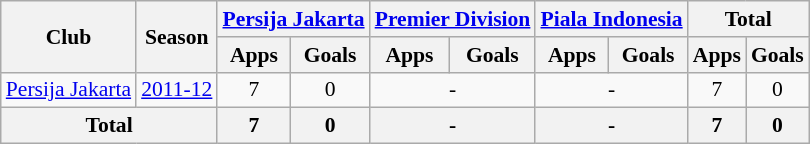<table class="wikitable" style="font-size:90%; text-align:center;">
<tr>
<th rowspan="2">Club</th>
<th rowspan="2">Season</th>
<th colspan="2"><a href='#'>Persija Jakarta</a></th>
<th colspan="2"><a href='#'>Premier Division</a></th>
<th colspan="2"><a href='#'>Piala Indonesia</a></th>
<th colspan="2">Total</th>
</tr>
<tr>
<th>Apps</th>
<th>Goals</th>
<th>Apps</th>
<th>Goals</th>
<th>Apps</th>
<th>Goals</th>
<th>Apps</th>
<th>Goals</th>
</tr>
<tr>
<td rowspan="1"><a href='#'>Persija Jakarta</a></td>
<td><a href='#'>2011-12</a></td>
<td>7</td>
<td>0</td>
<td colspan="2">-</td>
<td colspan="2">-</td>
<td>7</td>
<td>0</td>
</tr>
<tr>
<th colspan="2">Total</th>
<th>7</th>
<th>0</th>
<th colspan="2">-</th>
<th colspan="2">-</th>
<th>7</th>
<th>0</th>
</tr>
</table>
